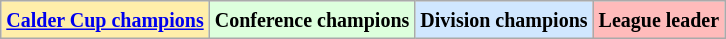<table class="wikitable">
<tr>
<td bgcolor="#ffeeaa"><small><strong><a href='#'>Calder Cup champions</a></strong></small></td>
<td bgcolor="#ddffdd"><small><strong>Conference champions</strong></small></td>
<td bgcolor="#d0e7ff"><small><strong>Division champions</strong></small></td>
<td bgcolor="#ffbbbb"><small><strong>League leader</strong></small></td>
</tr>
</table>
